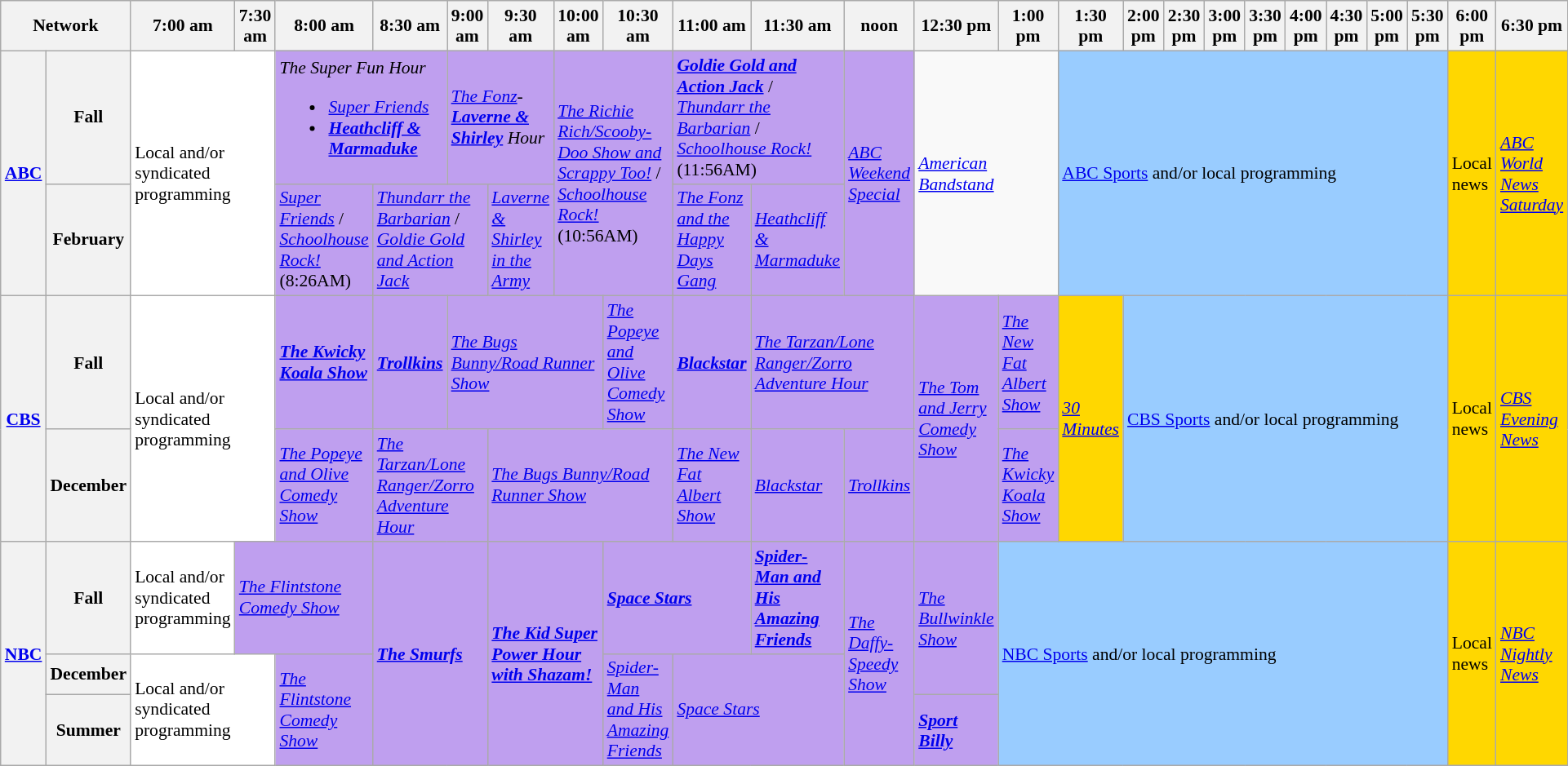<table class=wikitable style="font-size:90%">
<tr>
<th width="1.5%" bgcolor="#C0C0C0" colspan="2">Network</th>
<th width="4%" bgcolor="#C0C0C0">7:00 am</th>
<th width="4%" bgcolor="#C0C0C0">7:30 am</th>
<th width="4%" bgcolor="#C0C0C0">8:00 am</th>
<th width="4%" bgcolor="#C0C0C0">8:30 am</th>
<th width="4%" bgcolor="#C0C0C0">9:00 am</th>
<th width="4%" bgcolor="#C0C0C0">9:30 am</th>
<th width="4%" bgcolor="#C0C0C0">10:00 am</th>
<th width="4%" bgcolor="#C0C0C0">10:30 am</th>
<th width="4%" bgcolor="#C0C0C0">11:00 am</th>
<th width="4%" bgcolor="#C0C0C0">11:30 am</th>
<th width="4%" bgcolor="#C0C0C0">noon</th>
<th width="4%" bgcolor="#C0C0C0">12:30 pm</th>
<th width="4%" bgcolor="#C0C0C0">1:00 pm</th>
<th width="4%" bgcolor="#C0C0C0">1:30 pm</th>
<th width="4%" bgcolor="#C0C0C0">2:00 pm</th>
<th width="4%" bgcolor="#C0C0C0">2:30 pm</th>
<th width="4%" bgcolor="#C0C0C0">3:00 pm</th>
<th width="4%" bgcolor="#C0C0C0">3:30 pm</th>
<th width="4%" bgcolor="#C0C0C0">4:00 pm</th>
<th width="4%" bgcolor="#C0C0C0">4:30 pm</th>
<th width="4%" bgcolor="#C0C0C0">5:00 pm</th>
<th width="4%" bgcolor="#C0C0C0">5:30 pm</th>
<th width="4%" bgcolor="#C0C0C0">6:00 pm</th>
<th width="4%" bgcolor="#C0C0C0">6:30 pm</th>
</tr>
<tr>
<th bgcolor="#C0C0C0" rowspan="2"><a href='#'>ABC</a></th>
<th>Fall</th>
<td bgcolor="white" colspan="2" rowspan="2">Local and/or<br>syndicated<br>programming</td>
<td bgcolor="bf9fef" colspan="2"rowspan="1"><em>The Super Fun Hour</em><br><ul><li><em><a href='#'>Super Friends</a></em></li><li><strong><em><a href='#'>Heathcliff & Marmaduke</a></em></strong></li></ul></td>
<td bgcolor="bf9fef" colspan="2"rowspan="1"><em><a href='#'>The Fonz</a></em>-<strong><em><a href='#'>Laverne & Shirley</a></em></strong> <em>Hour</em></td>
<td bgcolor="bf9fef" colspan="2"rowspan="2"><em><a href='#'>The Richie Rich/Scooby-Doo Show and Scrappy Too!</a></em> / <em><a href='#'>Schoolhouse Rock!</a></em> (10:56AM)</td>
<td bgcolor="bf9fef" colspan="2"rowspan="1"><strong><em><a href='#'>Goldie Gold and Action Jack</a></em></strong> / <em><a href='#'>Thundarr the Barbarian</a></em> / <em><a href='#'>Schoolhouse Rock!</a></em> (11:56AM)</td>
<td bgcolor="bf9fef" rowspan="2"><em><a href='#'>ABC Weekend Special</a></em></td>
<td colspan="2"rowspan="2"><em><a href='#'>American Bandstand</a></em></td>
<td bgcolor="99ccff" colspan="9"rowspan="2"><a href='#'>ABC Sports</a> and/or local programming</td>
<td bgcolor="gold" rowspan="2">Local news</td>
<td bgcolor="gold" rowspan="2"><em><a href='#'>ABC World News Saturday</a></em></td>
</tr>
<tr>
<th>February</th>
<td bgcolor="bf9fef" rowspan="1"><em><a href='#'>Super Friends</a></em> / <em><a href='#'>Schoolhouse Rock!</a></em> (8:26AM)</td>
<td bgcolor="bf9fef" colspan="2"rowspan="1"><em><a href='#'>Thundarr the Barbarian</a></em> / <em><a href='#'>Goldie Gold and Action Jack</a></em></td>
<td bgcolor="bf9fef" rowspan="1"><em><a href='#'>Laverne & Shirley in the Army</a></em></td>
<td bgcolor="bf9fef" rowspan="1"><em><a href='#'>The Fonz and the Happy Days Gang</a></em></td>
<td bgcolor="bf9fef" rowspan="1"><em><a href='#'>Heathcliff & Marmaduke</a></em></td>
</tr>
<tr>
<th bgcolor="#C0C0C0" rowspan="2"><a href='#'>CBS</a></th>
<th>Fall</th>
<td bgcolor="white" colspan="2" rowspan="2">Local and/or<br>syndicated<br>programming</td>
<td bgcolor="bf9fef" rowspan="1"><strong><em><a href='#'>The Kwicky Koala Show</a></em></strong></td>
<td bgcolor="bf9fef" rowspan="1"><strong><em><a href='#'>Trollkins</a></em></strong></td>
<td bgcolor="bf9fef" colspan="3" rowspan="1"><em><a href='#'>The Bugs Bunny/Road Runner Show</a></em></td>
<td bgcolor="bf9fef" rowspan="1"><em><a href='#'>The Popeye and Olive Comedy Show</a></em></td>
<td bgcolor="bf9fef" rowspan="1"><strong><em><a href='#'>Blackstar</a></em></strong></td>
<td bgcolor="bf9fef" colspan="2" rowspan="1"><em><a href='#'>The Tarzan/Lone Ranger/Zorro Adventure Hour</a></em></td>
<td bgcolor="bf9fef" rowspan="2"><em><a href='#'>The Tom and Jerry Comedy Show</a></em> </td>
<td bgcolor="bf9fef" rowspan="1"><em><a href='#'>The New Fat Albert Show</a></em></td>
<td bgcolor="gold" rowspan="2"><em><a href='#'>30 Minutes</a></em></td>
<td bgcolor="99ccff" colspan="8"rowspan="2"><a href='#'>CBS Sports</a> and/or local programming</td>
<td bgcolor="gold" rowspan="2">Local news</td>
<td bgcolor="gold" rowspan="2"><em><a href='#'>CBS Evening News</a></em></td>
</tr>
<tr>
<th>December</th>
<td bgcolor="bf9fef" rowspan="1"><em><a href='#'>The Popeye and Olive Comedy Show</a></em></td>
<td bgcolor="bf9fef" colspan="2" rowspan="1"><em><a href='#'>The Tarzan/Lone Ranger/Zorro Adventure Hour</a></em></td>
<td colspan="3" rowspan="1" bgcolor="bf9fef"><em><a href='#'>The Bugs Bunny/Road Runner Show</a></em></td>
<td bgcolor="bf9fef" rowspan="1"><em><a href='#'>The New Fat Albert Show</a></em></td>
<td bgcolor="bf9fef" rowspan="1"><em><a href='#'>Blackstar</a></em></td>
<td bgcolor="bf9fef" rowspan="1"><em><a href='#'>Trollkins</a></em></td>
<td bgcolor="bf9fef" rowspan="1"><em><a href='#'>The Kwicky Koala Show</a></em></td>
</tr>
<tr>
<th rowspan="3" bgcolor="#C0C0C0"><a href='#'>NBC</a></th>
<th>Fall</th>
<td bgcolor="white" rowspan="1">Local and/or<br>syndicated<br>programming</td>
<td bgcolor="bf9fef"colspan="2"rowspan="1"><em><a href='#'>The Flintstone Comedy Show</a></em></td>
<td colspan="2" rowspan="3" bgcolor="bf9fef"><strong><em><a href='#'>The Smurfs</a></em></strong></td>
<td colspan="2" rowspan="3" bgcolor="bf9fef"><strong><em><a href='#'>The Kid Super Power Hour with Shazam!</a></em></strong></td>
<td bgcolor="bf9fef"rowspan="1"colspan="2"><strong><em><a href='#'>Space Stars</a></em></strong></td>
<td bgcolor="bf9fef"rowspan="1"><strong><em><a href='#'>Spider-Man and His Amazing Friends</a></em></strong></td>
<td rowspan="3" bgcolor="bf9fef"><em><a href='#'>The Daffy-Speedy Show</a></em></td>
<td bgcolor="bf9fef"rowspan="2"><em><a href='#'>The Bullwinkle Show</a></em> </td>
<td colspan="10" rowspan="3" bgcolor="99ccff"><a href='#'>NBC Sports</a> and/or local programming</td>
<td rowspan="3" bgcolor="gold">Local news</td>
<td rowspan="3" bgcolor="gold"><em><a href='#'>NBC Nightly News</a></em></td>
</tr>
<tr>
<th>December</th>
<td colspan="2" rowspan="2" bgcolor="white">Local and/or<br>syndicated<br>programming</td>
<td rowspan="2" bgcolor="bf9fef"><em><a href='#'>The Flintstone Comedy Show</a></em></td>
<td rowspan="2" bgcolor="bf9fef"><em><a href='#'>Spider-Man and His Amazing Friends</a></em></td>
<td colspan="2" rowspan="2" bgcolor="bf9fef"><em><a href='#'>Space Stars</a></em></td>
</tr>
<tr>
<th>Summer</th>
<td bgcolor="bf9fef"rowspan="1"><strong><em><a href='#'>Sport Billy</a></em></strong></td>
</tr>
</table>
